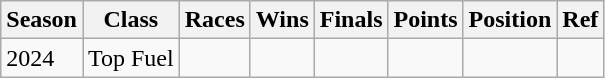<table class="wikitable">
<tr>
<th>Season</th>
<th>Class</th>
<th>Races</th>
<th>Wins</th>
<th>Finals</th>
<th>Points</th>
<th>Position</th>
<th>Ref</th>
</tr>
<tr>
<td>2024</td>
<td>Top Fuel</td>
<td></td>
<td></td>
<td></td>
<td></td>
<td></td>
<td></td>
</tr>
</table>
